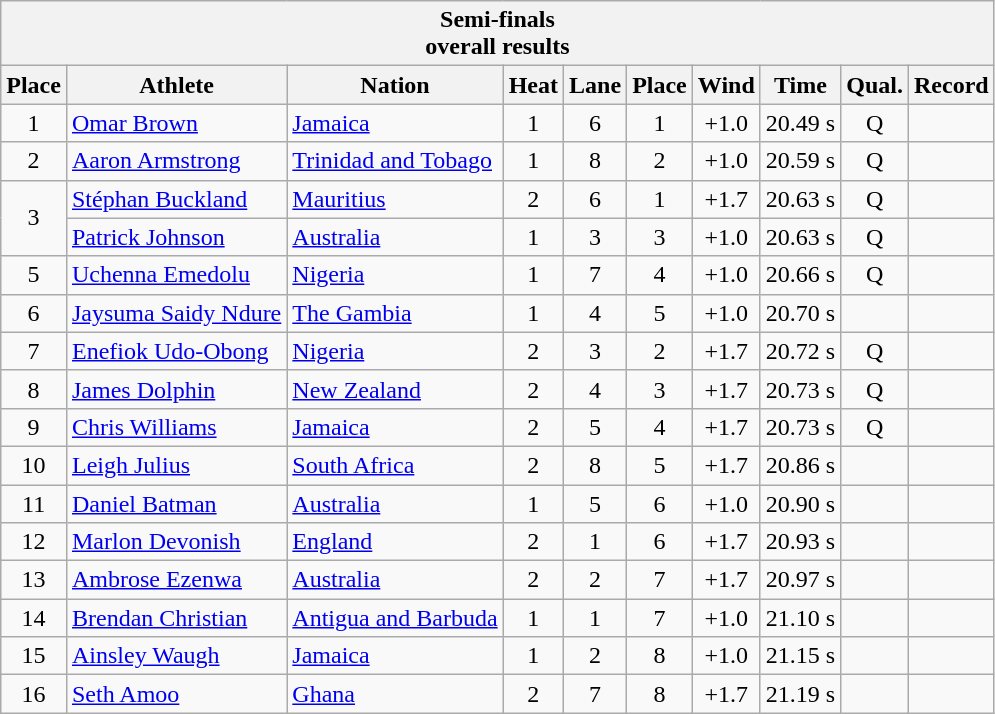<table class="wikitable">
<tr>
<th colspan=10>Semi-finals <br> overall results</th>
</tr>
<tr>
<th>Place</th>
<th>Athlete</th>
<th>Nation</th>
<th>Heat</th>
<th>Lane</th>
<th>Place</th>
<th>Wind</th>
<th>Time</th>
<th>Qual.</th>
<th>Record</th>
</tr>
<tr>
<td align="center">1</td>
<td align="left"><a href='#'>Omar Brown</a></td>
<td align="left"> <a href='#'>Jamaica</a></td>
<td align="center">1</td>
<td align="center">6</td>
<td align="center">1</td>
<td align="center">+1.0</td>
<td align="center">20.49 s</td>
<td align="center">Q</td>
<td align="center"></td>
</tr>
<tr>
<td align="center">2</td>
<td align="left"><a href='#'>Aaron Armstrong</a></td>
<td align="left"> <a href='#'>Trinidad and Tobago</a></td>
<td align="center">1</td>
<td align="center">8</td>
<td align="center">2</td>
<td align="center">+1.0</td>
<td align="center">20.59 s</td>
<td align="center">Q</td>
<td align="center"></td>
</tr>
<tr>
<td rowspan="2" align="center">3</td>
<td align="left"><a href='#'>Stéphan Buckland</a></td>
<td align="left"> <a href='#'>Mauritius</a></td>
<td align="center">2</td>
<td align="center">6</td>
<td align="center">1</td>
<td align="center">+1.7</td>
<td align="center">20.63 s</td>
<td align="center">Q</td>
<td align="center"></td>
</tr>
<tr>
<td align="left"><a href='#'>Patrick Johnson</a></td>
<td align="left"> <a href='#'>Australia</a></td>
<td align="center">1</td>
<td align="center">3</td>
<td align="center">3</td>
<td align="center">+1.0</td>
<td align="center">20.63 s</td>
<td align="center">Q</td>
<td align="center"></td>
</tr>
<tr>
<td align="center">5</td>
<td align="left"><a href='#'>Uchenna Emedolu</a></td>
<td align="left"> <a href='#'>Nigeria</a></td>
<td align="center">1</td>
<td align="center">7</td>
<td align="center">4</td>
<td align="center">+1.0</td>
<td align="center">20.66 s</td>
<td align="center">Q</td>
<td align="center"></td>
</tr>
<tr>
<td align="center">6</td>
<td align="left"><a href='#'>Jaysuma Saidy Ndure</a></td>
<td align="left"> <a href='#'>The Gambia</a></td>
<td align="center">1</td>
<td align="center">4</td>
<td align="center">5</td>
<td align="center">+1.0</td>
<td align="center">20.70 s</td>
<td align="center"></td>
<td align="center"></td>
</tr>
<tr>
<td align="center">7</td>
<td align="left"><a href='#'>Enefiok Udo-Obong</a></td>
<td align="left"> <a href='#'>Nigeria</a></td>
<td align="center">2</td>
<td align="center">3</td>
<td align="center">2</td>
<td align="center">+1.7</td>
<td align="center">20.72 s</td>
<td align="center">Q</td>
<td align="center"></td>
</tr>
<tr>
<td align="center">8</td>
<td align="left"><a href='#'>James Dolphin</a></td>
<td align="left"> <a href='#'>New Zealand</a></td>
<td align="center">2</td>
<td align="center">4</td>
<td align="center">3</td>
<td align="center">+1.7</td>
<td align="center">20.73 s</td>
<td align="center">Q</td>
<td align="center"></td>
</tr>
<tr>
<td align="center">9</td>
<td align="left"><a href='#'>Chris Williams</a></td>
<td align="left"> <a href='#'>Jamaica</a></td>
<td align="center">2</td>
<td align="center">5</td>
<td align="center">4</td>
<td align="center">+1.7</td>
<td align="center">20.73 s</td>
<td align="center">Q</td>
<td align="center"></td>
</tr>
<tr>
<td align="center">10</td>
<td align="left"><a href='#'>Leigh Julius</a></td>
<td align="left"> <a href='#'>South Africa</a></td>
<td align="center">2</td>
<td align="center">8</td>
<td align="center">5</td>
<td align="center">+1.7</td>
<td align="center">20.86 s</td>
<td align="center"></td>
<td align="center"></td>
</tr>
<tr>
<td align="center">11</td>
<td align="left"><a href='#'>Daniel Batman</a></td>
<td align="left"> <a href='#'>Australia</a></td>
<td align="center">1</td>
<td align="center">5</td>
<td align="center">6</td>
<td align="center">+1.0</td>
<td align="center">20.90 s</td>
<td align="center"></td>
<td align="center"></td>
</tr>
<tr>
<td align="center">12</td>
<td align="left"><a href='#'>Marlon Devonish</a></td>
<td align="left"> <a href='#'>England</a></td>
<td align="center">2</td>
<td align="center">1</td>
<td align="center">6</td>
<td align="center">+1.7</td>
<td align="center">20.93 s</td>
<td align="center"></td>
<td align="center"></td>
</tr>
<tr>
<td align="center">13</td>
<td align="left"><a href='#'>Ambrose Ezenwa</a></td>
<td align="left"> <a href='#'>Australia</a></td>
<td align="center">2</td>
<td align="center">2</td>
<td align="center">7</td>
<td align="center">+1.7</td>
<td align="center">20.97 s</td>
<td align="center"></td>
<td align="center"></td>
</tr>
<tr>
<td align="center">14</td>
<td align="left"><a href='#'>Brendan Christian</a></td>
<td align="left"> <a href='#'>Antigua and Barbuda</a></td>
<td align="center">1</td>
<td align="center">1</td>
<td align="center">7</td>
<td align="center">+1.0</td>
<td align="center">21.10 s</td>
<td align="center"></td>
<td align="center"></td>
</tr>
<tr>
<td align="center">15</td>
<td align="left"><a href='#'>Ainsley Waugh</a></td>
<td align="left"> <a href='#'>Jamaica</a></td>
<td align="center">1</td>
<td align="center">2</td>
<td align="center">8</td>
<td align="center">+1.0</td>
<td align="center">21.15 s</td>
<td align="center"></td>
<td align="center"></td>
</tr>
<tr>
<td align="center">16</td>
<td align="left"><a href='#'>Seth Amoo</a></td>
<td align="left"> <a href='#'>Ghana</a></td>
<td align="center">2</td>
<td align="center">7</td>
<td align="center">8</td>
<td align="center">+1.7</td>
<td align="center">21.19 s</td>
<td align="center"></td>
<td align="center"></td>
</tr>
</table>
